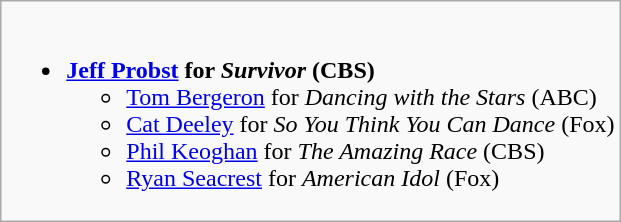<table class="wikitable">
<tr>
<td style="vertical-align:top;"><br><ul><li><strong><a href='#'>Jeff Probst</a> for <em>Survivor</em> (CBS)</strong><ul><li><a href='#'>Tom Bergeron</a> for <em>Dancing with the Stars</em> (ABC)</li><li><a href='#'>Cat Deeley</a> for <em>So You Think You Can Dance</em> (Fox)</li><li><a href='#'>Phil Keoghan</a> for <em>The Amazing Race</em> (CBS)</li><li><a href='#'>Ryan Seacrest</a> for <em>American Idol</em> (Fox)</li></ul></li></ul></td>
</tr>
</table>
